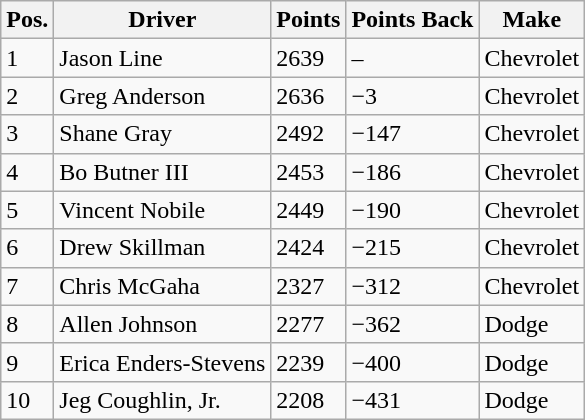<table class="wikitable">
<tr>
<th>Pos.</th>
<th>Driver</th>
<th>Points</th>
<th>Points Back</th>
<th>Make</th>
</tr>
<tr>
<td>1</td>
<td>Jason Line</td>
<td>2639</td>
<td>–</td>
<td>Chevrolet</td>
</tr>
<tr>
<td>2</td>
<td>Greg Anderson</td>
<td>2636</td>
<td>−3</td>
<td>Chevrolet</td>
</tr>
<tr>
<td>3</td>
<td>Shane Gray</td>
<td>2492</td>
<td>−147</td>
<td>Chevrolet</td>
</tr>
<tr>
<td>4</td>
<td>Bo Butner III</td>
<td>2453</td>
<td>−186</td>
<td>Chevrolet</td>
</tr>
<tr>
<td>5</td>
<td>Vincent Nobile</td>
<td>2449</td>
<td>−190</td>
<td>Chevrolet</td>
</tr>
<tr>
<td>6</td>
<td>Drew Skillman</td>
<td>2424</td>
<td>−215</td>
<td>Chevrolet</td>
</tr>
<tr>
<td>7</td>
<td>Chris McGaha</td>
<td>2327</td>
<td>−312</td>
<td>Chevrolet</td>
</tr>
<tr>
<td>8</td>
<td>Allen Johnson</td>
<td>2277</td>
<td>−362</td>
<td>Dodge</td>
</tr>
<tr>
<td>9</td>
<td>Erica Enders-Stevens</td>
<td>2239</td>
<td>−400</td>
<td>Dodge</td>
</tr>
<tr>
<td>10</td>
<td>Jeg Coughlin, Jr.</td>
<td>2208</td>
<td>−431</td>
<td>Dodge</td>
</tr>
</table>
